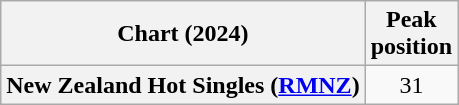<table class="wikitable sortable plainrowheaders" style="text-align:center">
<tr>
<th scope="col">Chart (2024)</th>
<th scope="col">Peak<br>position</th>
</tr>
<tr>
<th scope="row">New Zealand Hot Singles (<a href='#'>RMNZ</a>)</th>
<td>31</td>
</tr>
</table>
